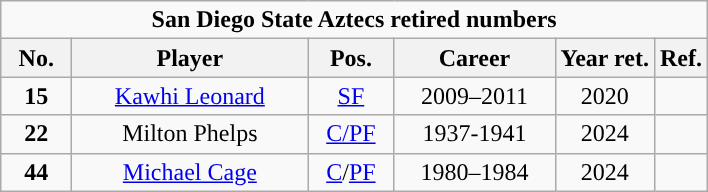<table class="wikitable sortable" style="text-align:center">
<tr>
<td colspan="6"><strong>San Diego State Aztecs retired numbers</strong></td>
</tr>
<tr>
<th width="40px">No.</th>
<th width="150px">Player</th>
<th width="50px">Pos.</th>
<th width="100px">Career</th>
<th width="px">Year ret.</th>
<th width="px">Ref.</th>
</tr>
<tr>
<td><strong>15</strong></td>
<td><a href='#'>Kawhi Leonard</a></td>
<td><a href='#'>SF</a></td>
<td>2009–2011</td>
<td>2020</td>
<td></td>
</tr>
<tr>
<td><strong>22</strong></td>
<td>Milton Phelps</td>
<td><a href='#'>C/PF</a></td>
<td>1937-1941</td>
<td>2024</td>
<td></td>
</tr>
<tr>
<td><strong>44</strong></td>
<td><a href='#'>Michael Cage</a></td>
<td><a href='#'>C</a>/<a href='#'>PF</a></td>
<td>1980–1984</td>
<td>2024</td>
<td></td>
</tr>
</table>
